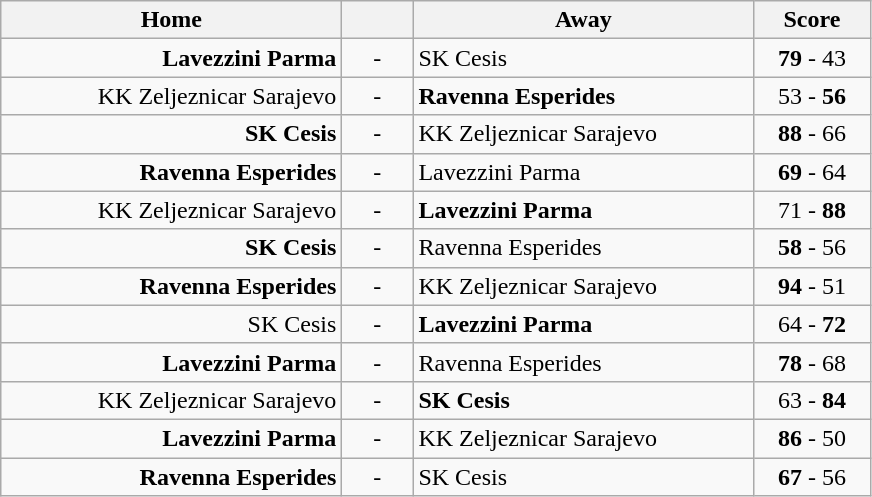<table class=wikitable style="text-align:center">
<tr>
<th width=220>Home</th>
<th width=40></th>
<th width=220>Away</th>
<th width=70>Score</th>
</tr>
<tr>
<td align=right><strong>Lavezzini Parma</strong> </td>
<td>-</td>
<td align=left> SK Cesis</td>
<td><strong>79</strong> - 43</td>
</tr>
<tr>
<td align=right>KK Zeljeznicar Sarajevo </td>
<td>-</td>
<td align=left> <strong>Ravenna Esperides</strong></td>
<td>53 - <strong>56</strong></td>
</tr>
<tr>
<td align=right><strong>SK Cesis</strong> </td>
<td>-</td>
<td align=left> KK Zeljeznicar Sarajevo</td>
<td><strong>88</strong> - 66</td>
</tr>
<tr>
<td align=right><strong>Ravenna Esperides</strong> </td>
<td>-</td>
<td align=left> Lavezzini Parma</td>
<td><strong>69</strong> - 64</td>
</tr>
<tr>
<td align=right>KK Zeljeznicar Sarajevo </td>
<td>-</td>
<td align=left> <strong>Lavezzini Parma</strong></td>
<td>71 - <strong>88</strong></td>
</tr>
<tr>
<td align=right><strong>SK Cesis</strong> </td>
<td>-</td>
<td align=left> Ravenna Esperides</td>
<td><strong>58</strong> - 56</td>
</tr>
<tr>
<td align=right><strong>Ravenna Esperides</strong> </td>
<td>-</td>
<td align=left> KK Zeljeznicar Sarajevo</td>
<td><strong>94</strong> - 51</td>
</tr>
<tr>
<td align=right>SK Cesis </td>
<td>-</td>
<td align=left> <strong>Lavezzini Parma</strong></td>
<td>64 - <strong>72</strong></td>
</tr>
<tr>
<td align=right><strong>Lavezzini Parma</strong> </td>
<td>-</td>
<td align=left> Ravenna Esperides</td>
<td><strong>78</strong> - 68</td>
</tr>
<tr>
<td align=right>KK Zeljeznicar Sarajevo </td>
<td>-</td>
<td align=left> <strong>SK Cesis</strong></td>
<td>63 - <strong>84</strong></td>
</tr>
<tr>
<td align=right><strong>Lavezzini Parma</strong> </td>
<td>-</td>
<td align=left> KK Zeljeznicar Sarajevo</td>
<td><strong>86</strong> - 50</td>
</tr>
<tr>
<td align=right><strong>Ravenna Esperides</strong> </td>
<td>-</td>
<td align=left> SK Cesis</td>
<td><strong>67</strong> - 56</td>
</tr>
</table>
